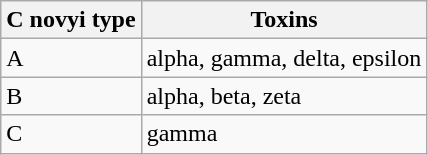<table class="wikitable" border="1">
<tr>
<th><strong>C novyi type</strong></th>
<th><strong>Toxins</strong></th>
</tr>
<tr>
<td>A</td>
<td>alpha, gamma, delta, epsilon</td>
</tr>
<tr>
<td>B</td>
<td>alpha, beta, zeta</td>
</tr>
<tr>
<td>C</td>
<td>gamma</td>
</tr>
</table>
